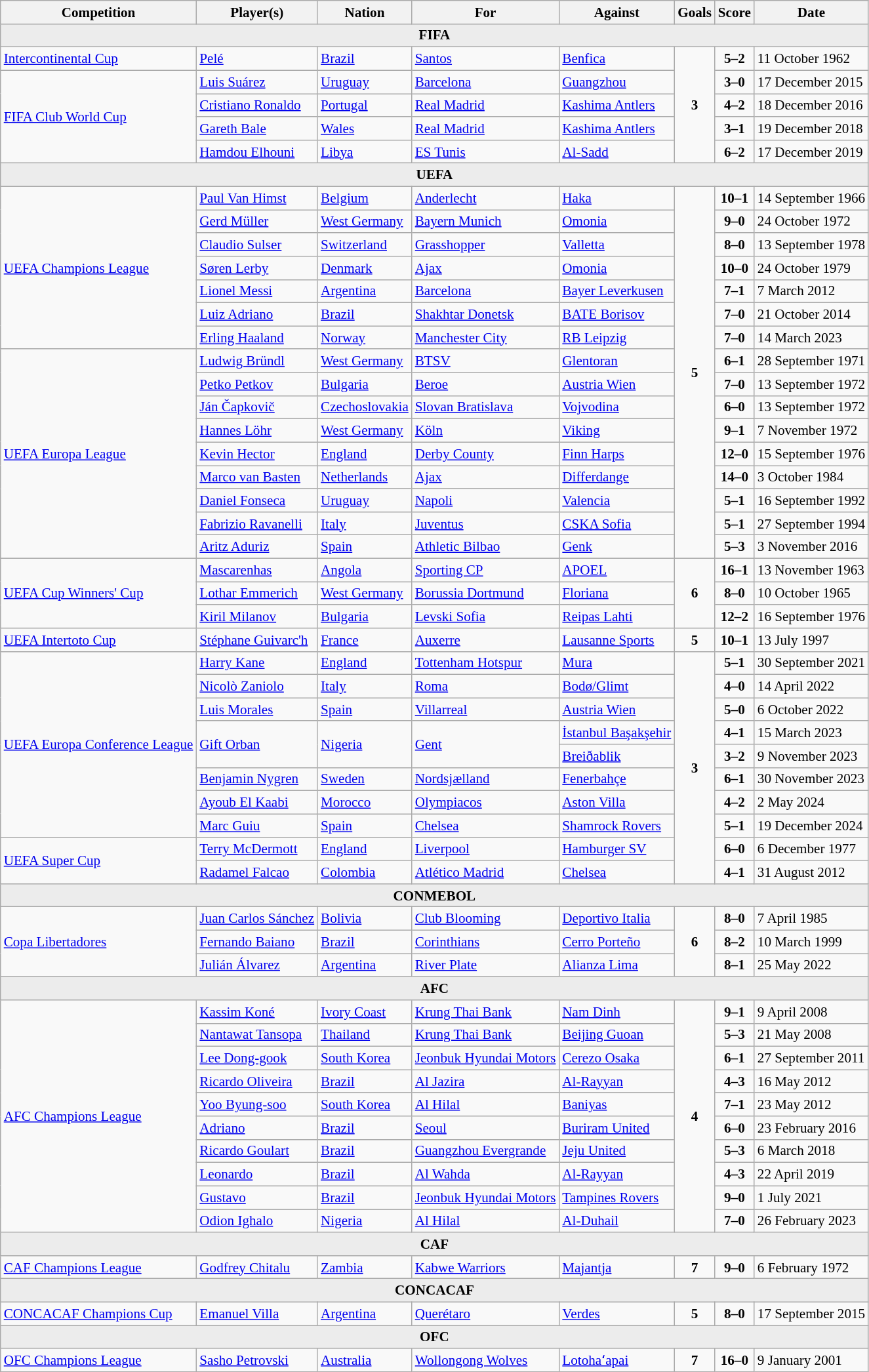<table class="wikitable sortable" style="text-align:; font-size:88%;">
<tr>
<th>Competition</th>
<th>Player(s)</th>
<th>Nation</th>
<th>For</th>
<th>Against</th>
<th>Goals</th>
<th>Score</th>
<th>Date</th>
</tr>
<tr>
<td colspan="9" style="background: #ececec; vertical-align: middle; text-align: center; " class="table-na"><strong>FIFA</strong></td>
</tr>
<tr>
<td><a href='#'>Intercontinental Cup</a></td>
<td><a href='#'>Pelé</a></td>
<td> <a href='#'>Brazil</a></td>
<td> <a href='#'>Santos</a></td>
<td> <a href='#'>Benfica</a></td>
<td rowspan="5" style="text-align:center"><strong>3</strong></td>
<td style="text-align:center"><strong>5–2</strong></td>
<td>11 October 1962</td>
</tr>
<tr>
<td rowspan="4"><a href='#'>FIFA Club World Cup</a></td>
<td><a href='#'>Luis Suárez</a></td>
<td> <a href='#'>Uruguay</a></td>
<td> <a href='#'>Barcelona</a></td>
<td> <a href='#'>Guangzhou</a></td>
<td style="text-align:center"><strong>3–0</strong></td>
<td>17 December 2015</td>
</tr>
<tr>
<td><a href='#'>Cristiano Ronaldo</a></td>
<td> <a href='#'>Portugal</a></td>
<td> <a href='#'>Real Madrid</a></td>
<td> <a href='#'>Kashima Antlers</a></td>
<td style="text-align:center"><strong>4–2 </strong></td>
<td>18 December 2016</td>
</tr>
<tr>
<td><a href='#'>Gareth Bale</a></td>
<td> <a href='#'>Wales</a></td>
<td> <a href='#'>Real Madrid</a></td>
<td> <a href='#'>Kashima Antlers</a></td>
<td style="text-align:center"><strong>3–1</strong></td>
<td>19 December 2018</td>
</tr>
<tr>
<td><a href='#'>Hamdou Elhouni</a></td>
<td> <a href='#'>Libya</a></td>
<td> <a href='#'>ES Tunis</a></td>
<td> <a href='#'>Al-Sadd</a></td>
<td style="text-align:center"><strong>6–2</strong></td>
<td>17 December 2019</td>
</tr>
<tr>
<td colspan="9" style="background: #ececec; vertical-align: middle; text-align: center; " class="table-na"><strong>UEFA</strong></td>
</tr>
<tr>
<td rowspan="7"><a href='#'>UEFA Champions League</a></td>
<td><a href='#'>Paul Van Himst</a></td>
<td> <a href='#'>Belgium</a></td>
<td> <a href='#'>Anderlecht</a></td>
<td> <a href='#'>Haka</a></td>
<td rowspan="16" style="text-align:center"><strong>5</strong></td>
<td style="text-align:center"><strong>10–1</strong></td>
<td>14 September 1966</td>
</tr>
<tr>
<td><a href='#'>Gerd Müller</a></td>
<td> <a href='#'>West Germany</a></td>
<td> <a href='#'>Bayern Munich</a></td>
<td> <a href='#'>Omonia</a></td>
<td style="text-align:center"><strong>9–0</strong></td>
<td>24 October 1972</td>
</tr>
<tr>
<td><a href='#'>Claudio Sulser</a></td>
<td> <a href='#'>Switzerland</a></td>
<td> <a href='#'>Grasshopper</a></td>
<td> <a href='#'>Valletta</a></td>
<td style="text-align:center"><strong>8–0</strong></td>
<td>13 September 1978</td>
</tr>
<tr>
<td><a href='#'>Søren Lerby</a></td>
<td> <a href='#'>Denmark</a></td>
<td> <a href='#'>Ajax</a></td>
<td> <a href='#'>Omonia</a></td>
<td style="text-align:center"><strong>10–0</strong></td>
<td>24 October 1979</td>
</tr>
<tr>
<td><a href='#'>Lionel Messi</a></td>
<td> <a href='#'>Argentina</a></td>
<td> <a href='#'>Barcelona</a></td>
<td> <a href='#'>Bayer Leverkusen</a></td>
<td style="text-align:center"><strong>7–1</strong></td>
<td>7 March 2012</td>
</tr>
<tr>
<td><a href='#'>Luiz Adriano</a></td>
<td> <a href='#'>Brazil</a></td>
<td> <a href='#'>Shakhtar Donetsk</a></td>
<td> <a href='#'>BATE Borisov</a></td>
<td style="text-align:center"><strong>7–0</strong></td>
<td>21 October 2014</td>
</tr>
<tr>
<td><a href='#'>Erling Haaland</a></td>
<td> <a href='#'>Norway</a></td>
<td> <a href='#'>Manchester City</a></td>
<td> <a href='#'>RB Leipzig</a></td>
<td style="text-align:center"><strong>7–0</strong></td>
<td>14 March 2023</td>
</tr>
<tr>
<td rowspan="9"><a href='#'>UEFA Europa League</a></td>
<td><a href='#'>Ludwig Bründl</a></td>
<td> <a href='#'>West Germany</a></td>
<td> <a href='#'>BTSV</a></td>
<td> <a href='#'>Glentoran</a></td>
<td style="text-align:center"><strong>6–1</strong></td>
<td>28 September 1971</td>
</tr>
<tr>
<td><a href='#'>Petko Petkov</a></td>
<td> <a href='#'>Bulgaria</a></td>
<td> <a href='#'>Beroe</a></td>
<td> <a href='#'>Austria Wien</a></td>
<td style="text-align:center"><strong>7–0</strong></td>
<td>13 September 1972</td>
</tr>
<tr>
<td><a href='#'>Ján Čapkovič</a></td>
<td> <a href='#'>Czechoslovakia</a></td>
<td> <a href='#'>Slovan Bratislava</a></td>
<td> <a href='#'>Vojvodina</a></td>
<td style="text-align:center"><strong>6–0</strong></td>
<td>13 September 1972</td>
</tr>
<tr>
<td><a href='#'>Hannes Löhr</a></td>
<td> <a href='#'>West Germany</a></td>
<td> <a href='#'>Köln</a></td>
<td> <a href='#'>Viking</a></td>
<td style="text-align:center"><strong>9–1</strong></td>
<td>7 November 1972</td>
</tr>
<tr>
<td><a href='#'>Kevin Hector</a></td>
<td> <a href='#'>England</a></td>
<td> <a href='#'>Derby County</a></td>
<td> <a href='#'>Finn Harps</a></td>
<td style="text-align:center"><strong>12–0</strong></td>
<td>15 September 1976</td>
</tr>
<tr>
<td><a href='#'>Marco van Basten</a></td>
<td> <a href='#'>Netherlands</a></td>
<td> <a href='#'>Ajax</a></td>
<td> <a href='#'>Differdange</a></td>
<td style="text-align:center"><strong>14–0</strong></td>
<td>3 October 1984</td>
</tr>
<tr>
<td><a href='#'>Daniel Fonseca</a></td>
<td> <a href='#'>Uruguay</a></td>
<td> <a href='#'>Napoli</a></td>
<td> <a href='#'>Valencia</a></td>
<td style="text-align:center"><strong>5–1</strong></td>
<td>16 September 1992</td>
</tr>
<tr>
<td><a href='#'>Fabrizio Ravanelli</a></td>
<td> <a href='#'>Italy</a></td>
<td> <a href='#'>Juventus</a></td>
<td> <a href='#'>CSKA Sofia</a></td>
<td style="text-align:center"><strong>5–1</strong></td>
<td>27 September 1994</td>
</tr>
<tr>
<td><a href='#'>Aritz Aduriz</a></td>
<td> <a href='#'>Spain</a></td>
<td> <a href='#'>Athletic Bilbao</a></td>
<td> <a href='#'>Genk</a></td>
<td style="text-align:center"><strong>5–3</strong></td>
<td>3 November 2016</td>
</tr>
<tr>
<td rowspan="3"><a href='#'>UEFA Cup Winners' Cup</a></td>
<td><a href='#'>Mascarenhas</a></td>
<td> <a href='#'>Angola</a></td>
<td> <a href='#'>Sporting CP</a></td>
<td> <a href='#'>APOEL</a></td>
<td rowspan="3" style="text-align:center"><strong>6</strong></td>
<td style="text-align:center"><strong>16–1</strong></td>
<td>13 November 1963</td>
</tr>
<tr>
<td><a href='#'>Lothar Emmerich</a></td>
<td> <a href='#'>West Germany</a></td>
<td> <a href='#'>Borussia Dortmund</a></td>
<td> <a href='#'>Floriana</a></td>
<td style="text-align:center"><strong>8–0</strong></td>
<td>10 October 1965</td>
</tr>
<tr>
<td><a href='#'>Kiril Milanov</a></td>
<td> <a href='#'>Bulgaria</a></td>
<td> <a href='#'>Levski Sofia</a></td>
<td> <a href='#'>Reipas Lahti</a></td>
<td style="text-align:center"><strong>12–2</strong></td>
<td>16 September 1976</td>
</tr>
<tr>
<td><a href='#'>UEFA Intertoto Cup</a></td>
<td><a href='#'>Stéphane Guivarc'h</a></td>
<td> <a href='#'>France</a></td>
<td> <a href='#'>Auxerre</a></td>
<td> <a href='#'>Lausanne Sports</a></td>
<td style="text-align:center"><strong>5</strong></td>
<td style="text-align:center"><strong>10–1</strong></td>
<td>13 July 1997</td>
</tr>
<tr>
<td rowspan="8"><a href='#'>UEFA Europa Conference League</a></td>
<td><a href='#'>Harry Kane</a></td>
<td> <a href='#'>England</a></td>
<td> <a href='#'>Tottenham Hotspur</a></td>
<td> <a href='#'>Mura</a></td>
<td rowspan="10" style="text-align:center"><strong>3</strong></td>
<td style="text-align:center"><strong>5–1</strong></td>
<td>30 September 2021</td>
</tr>
<tr>
<td><a href='#'>Nicolò Zaniolo</a></td>
<td> <a href='#'>Italy</a></td>
<td> <a href='#'>Roma</a></td>
<td> <a href='#'>Bodø/Glimt</a></td>
<td style="text-align:center"><strong>4–0</strong></td>
<td>14 April 2022</td>
</tr>
<tr>
<td><a href='#'>Luis Morales</a></td>
<td> <a href='#'>Spain</a></td>
<td> <a href='#'>Villarreal</a></td>
<td> <a href='#'>Austria Wien</a></td>
<td style="text-align:center"><strong>5–0</strong></td>
<td>6 October 2022</td>
</tr>
<tr>
<td rowspan="2"><a href='#'>Gift Orban</a></td>
<td rowspan="2"> <a href='#'>Nigeria</a></td>
<td rowspan="2"> <a href='#'>Gent</a></td>
<td> <a href='#'>İstanbul Başakşehir</a></td>
<td style="text-align:center"><strong>4–1</strong></td>
<td>15 March 2023</td>
</tr>
<tr>
<td> <a href='#'>Breiðablik</a></td>
<td style="text-align:center"><strong>3–2</strong></td>
<td>9 November 2023</td>
</tr>
<tr>
<td><a href='#'>Benjamin Nygren</a></td>
<td> <a href='#'>Sweden</a></td>
<td> <a href='#'>Nordsjælland</a></td>
<td> <a href='#'>Fenerbahçe</a></td>
<td style="text-align:center"><strong>6–1</strong></td>
<td>30 November 2023</td>
</tr>
<tr>
<td><a href='#'>Ayoub El Kaabi</a></td>
<td> <a href='#'>Morocco</a></td>
<td> <a href='#'>Olympiacos</a></td>
<td> <a href='#'>Aston Villa</a></td>
<td style="text-align:center"><strong>4–2</strong></td>
<td>2 May 2024</td>
</tr>
<tr>
<td><a href='#'>Marc Guiu</a></td>
<td> <a href='#'>Spain</a></td>
<td> <a href='#'>Chelsea</a></td>
<td> <a href='#'>Shamrock Rovers</a></td>
<td style="text-align:center"><strong>5–1</strong></td>
<td>19 December 2024</td>
</tr>
<tr>
<td rowspan="2"><a href='#'>UEFA Super Cup</a></td>
<td><a href='#'>Terry McDermott</a></td>
<td> <a href='#'>England</a></td>
<td> <a href='#'>Liverpool</a></td>
<td> <a href='#'>Hamburger SV</a></td>
<td style="text-align:center"><strong>6–0</strong></td>
<td>6 December 1977</td>
</tr>
<tr>
<td><a href='#'>Radamel Falcao</a></td>
<td> <a href='#'>Colombia</a></td>
<td> <a href='#'>Atlético Madrid</a></td>
<td> <a href='#'>Chelsea</a></td>
<td style="text-align:center"><strong>4–1</strong></td>
<td>31 August 2012</td>
</tr>
<tr>
<td colspan="9" style="background: #ececec; vertical-align: middle; text-align: center; " class="table-na"><strong>CONMEBOL</strong></td>
</tr>
<tr>
<td rowspan=3><a href='#'>Copa Libertadores</a></td>
<td><a href='#'>Juan Carlos Sánchez</a></td>
<td> <a href='#'>Bolivia</a></td>
<td> <a href='#'>Club Blooming</a></td>
<td> <a href='#'>Deportivo Italia</a></td>
<td style="text-align:center" rowspan=3><strong>6</strong></td>
<td style="text-align:center"><strong>8–0</strong></td>
<td>7 April 1985</td>
</tr>
<tr>
<td><a href='#'>Fernando Baiano</a></td>
<td> <a href='#'>Brazil</a></td>
<td> <a href='#'>Corinthians</a></td>
<td> <a href='#'>Cerro Porteño</a></td>
<td style="text-align:center"><strong>8–2</strong></td>
<td>10 March 1999</td>
</tr>
<tr>
<td><a href='#'>Julián Álvarez</a></td>
<td> <a href='#'>Argentina</a></td>
<td> <a href='#'>River Plate</a></td>
<td> <a href='#'>Alianza Lima</a></td>
<td style="text-align:center"><strong>8–1</strong></td>
<td>25 May 2022</td>
</tr>
<tr>
<td colspan="9" style="background: #ececec; vertical-align: middle; text-align: center; " class="table-na"><strong>AFC</strong></td>
</tr>
<tr>
<td rowspan=10><a href='#'>AFC Champions League</a></td>
<td><a href='#'>Kassim Koné</a></td>
<td> <a href='#'>Ivory Coast</a></td>
<td> <a href='#'>Krung Thai Bank</a></td>
<td> <a href='#'>Nam Dinh</a></td>
<td style="text-align:center" rowspan=10><strong>4</strong></td>
<td style="text-align:center"><strong>9–1</strong></td>
<td>9 April 2008</td>
</tr>
<tr>
<td><a href='#'>Nantawat Tansopa</a></td>
<td> <a href='#'>Thailand</a></td>
<td> <a href='#'>Krung Thai Bank</a></td>
<td> <a href='#'>Beijing Guoan</a></td>
<td style="text-align:center"><strong>5–3</strong></td>
<td>21 May 2008</td>
</tr>
<tr>
<td><a href='#'>Lee Dong-gook</a></td>
<td> <a href='#'>South Korea</a></td>
<td> <a href='#'>Jeonbuk Hyundai Motors</a></td>
<td> <a href='#'>Cerezo Osaka</a></td>
<td style="text-align:center"><strong>6–1</strong></td>
<td>27 September 2011</td>
</tr>
<tr>
<td><a href='#'>Ricardo Oliveira</a></td>
<td> <a href='#'>Brazil</a></td>
<td> <a href='#'>Al Jazira</a></td>
<td> <a href='#'>Al-Rayyan</a></td>
<td style="text-align:center"><strong>4–3</strong></td>
<td>16 May 2012</td>
</tr>
<tr>
<td><a href='#'>Yoo Byung-soo</a></td>
<td> <a href='#'>South Korea</a></td>
<td> <a href='#'>Al Hilal</a></td>
<td> <a href='#'>Baniyas</a></td>
<td style="text-align:center"><strong>7–1</strong></td>
<td>23 May 2012</td>
</tr>
<tr>
<td><a href='#'>Adriano</a></td>
<td> <a href='#'>Brazil</a></td>
<td> <a href='#'>Seoul</a></td>
<td> <a href='#'>Buriram United</a></td>
<td style="text-align:center"><strong>6–0</strong></td>
<td>23 February 2016</td>
</tr>
<tr>
<td><a href='#'>Ricardo Goulart</a></td>
<td> <a href='#'>Brazil</a></td>
<td> <a href='#'>Guangzhou Evergrande</a></td>
<td> <a href='#'>Jeju United</a></td>
<td style="text-align:center"><strong>5–3</strong></td>
<td>6 March 2018</td>
</tr>
<tr>
<td><a href='#'>Leonardo</a></td>
<td> <a href='#'>Brazil</a></td>
<td> <a href='#'>Al Wahda</a></td>
<td> <a href='#'>Al-Rayyan</a></td>
<td style="text-align:center"><strong>4–3</strong></td>
<td>22 April 2019</td>
</tr>
<tr>
<td><a href='#'>Gustavo</a></td>
<td> <a href='#'>Brazil</a></td>
<td> <a href='#'>Jeonbuk Hyundai Motors</a></td>
<td> <a href='#'>Tampines Rovers</a></td>
<td style="text-align:center"><strong>9–0</strong></td>
<td>1 July 2021</td>
</tr>
<tr>
<td><a href='#'>Odion Ighalo</a></td>
<td> <a href='#'>Nigeria</a></td>
<td> <a href='#'>Al Hilal</a></td>
<td> <a href='#'>Al-Duhail</a></td>
<td style="text-align:center"><strong>7–0</strong></td>
<td>26 February 2023</td>
</tr>
<tr>
<td colspan="9" style="background: #ececec; vertical-align: middle; text-align: center; " class="table-na"><strong>CAF</strong></td>
</tr>
<tr>
<td><a href='#'>CAF Champions League</a></td>
<td><a href='#'>Godfrey Chitalu</a></td>
<td> <a href='#'>Zambia</a></td>
<td> <a href='#'>Kabwe Warriors</a></td>
<td> <a href='#'>Majantja</a></td>
<td style="text-align:center"><strong>7</strong></td>
<td style="text-align:center"><strong>9–0</strong></td>
<td>6 February 1972</td>
</tr>
<tr>
<td colspan="9" style="background: #ececec; vertical-align: middle; text-align: center; " class="table-na"><strong>CONCACAF</strong></td>
</tr>
<tr>
<td><a href='#'>CONCACAF Champions Cup</a></td>
<td><a href='#'>Emanuel Villa</a></td>
<td> <a href='#'>Argentina</a></td>
<td> <a href='#'>Querétaro</a></td>
<td> <a href='#'>Verdes</a></td>
<td style="text-align:center"><strong>5</strong></td>
<td style="text-align:center"><strong>8–0</strong></td>
<td>17 September 2015</td>
</tr>
<tr>
<td colspan="9" style="background: #ececec; vertical-align: middle; text-align: center; " class="table-na"><strong>OFC</strong></td>
</tr>
<tr>
<td><a href='#'>OFC Champions League</a></td>
<td><a href='#'>Sasho Petrovski</a></td>
<td> <a href='#'>Australia</a></td>
<td> <a href='#'>Wollongong Wolves</a></td>
<td> <a href='#'>Lotohaʻapai</a></td>
<td style="text-align:center"><strong>7</strong></td>
<td style="text-align:center"><strong>16–0</strong></td>
<td>9 January 2001</td>
</tr>
</table>
